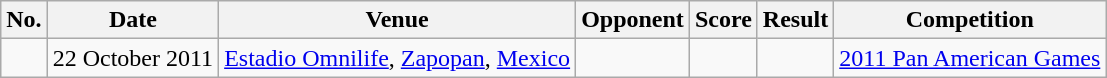<table class="wikitable">
<tr>
<th>No.</th>
<th>Date</th>
<th>Venue</th>
<th>Opponent</th>
<th>Score</th>
<th>Result</th>
<th>Competition</th>
</tr>
<tr>
<td></td>
<td>22 October 2011</td>
<td><a href='#'>Estadio Omnilife</a>, <a href='#'>Zapopan</a>, <a href='#'>Mexico</a></td>
<td></td>
<td></td>
<td></td>
<td><a href='#'>2011 Pan American Games</a></td>
</tr>
</table>
